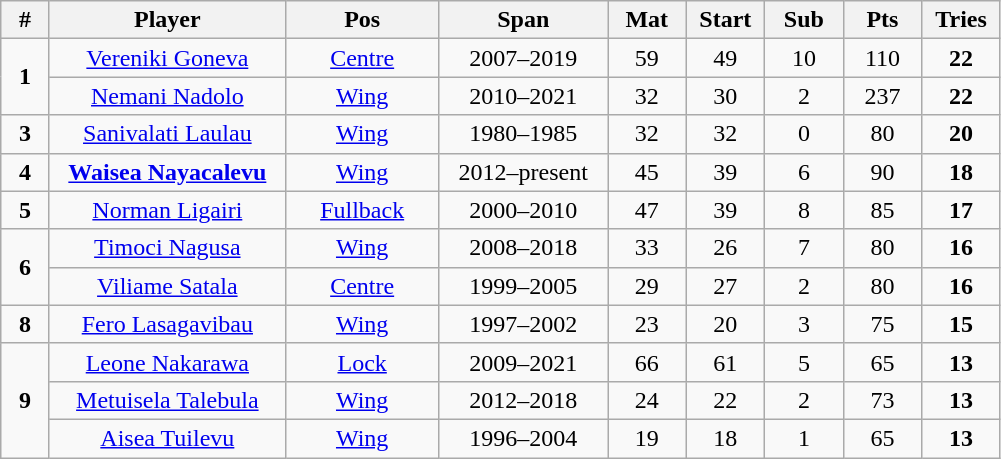<table class="wikitable" style="font-size:100%; text-align:center;">
<tr>
<th style="width:25px;">#</th>
<th style="width:150px;">Player</th>
<th style="width:95px;">Pos</th>
<th style="width:105px;">Span</th>
<th style="width:45px;">Mat</th>
<th style="width:45px;">Start</th>
<th style="width:45px;">Sub</th>
<th style="width:45px;">Pts</th>
<th style="width:45px;">Tries</th>
</tr>
<tr>
<td rowspan=2><strong>1</strong></td>
<td><a href='#'>Vereniki Goneva</a></td>
<td><a href='#'>Centre</a></td>
<td>2007–2019</td>
<td>59</td>
<td>49</td>
<td>10</td>
<td>110</td>
<td><strong>22</strong></td>
</tr>
<tr>
<td><a href='#'>Nemani Nadolo</a></td>
<td><a href='#'>Wing</a></td>
<td>2010–2021</td>
<td>32</td>
<td>30</td>
<td>2</td>
<td>237</td>
<td><strong>22</strong></td>
</tr>
<tr>
<td><strong>3</strong></td>
<td><a href='#'>Sanivalati Laulau</a></td>
<td><a href='#'>Wing</a></td>
<td>1980–1985</td>
<td>32</td>
<td>32</td>
<td>0</td>
<td>80</td>
<td><strong>20</strong></td>
</tr>
<tr>
<td><strong>4</strong></td>
<td><strong><a href='#'>Waisea Nayacalevu</a></strong></td>
<td><a href='#'>Wing</a></td>
<td>2012–present</td>
<td>45</td>
<td>39</td>
<td>6</td>
<td>90</td>
<td><strong>18</strong></td>
</tr>
<tr>
<td><strong>5</strong></td>
<td><a href='#'>Norman Ligairi</a></td>
<td><a href='#'>Fullback</a></td>
<td>2000–2010</td>
<td>47</td>
<td>39</td>
<td>8</td>
<td>85</td>
<td><strong>17</strong></td>
</tr>
<tr>
<td rowspan=2><strong>6</strong></td>
<td><a href='#'>Timoci Nagusa</a></td>
<td><a href='#'>Wing</a></td>
<td>2008–2018</td>
<td>33</td>
<td>26</td>
<td>7</td>
<td>80</td>
<td><strong>16</strong></td>
</tr>
<tr>
<td><a href='#'>Viliame Satala</a></td>
<td><a href='#'>Centre</a></td>
<td>1999–2005</td>
<td>29</td>
<td>27</td>
<td>2</td>
<td>80</td>
<td><strong>16</strong></td>
</tr>
<tr>
<td><strong>8</strong></td>
<td><a href='#'>Fero Lasagavibau</a></td>
<td><a href='#'>Wing</a></td>
<td>1997–2002</td>
<td>23</td>
<td>20</td>
<td>3</td>
<td>75</td>
<td><strong>15</strong></td>
</tr>
<tr>
<td rowspan=3><strong>9</strong></td>
<td><a href='#'>Leone Nakarawa</a></td>
<td><a href='#'>Lock</a></td>
<td>2009–2021</td>
<td>66</td>
<td>61</td>
<td>5</td>
<td>65</td>
<td><strong>13</strong></td>
</tr>
<tr>
<td><a href='#'>Metuisela Talebula</a></td>
<td><a href='#'>Wing</a></td>
<td>2012–2018</td>
<td>24</td>
<td>22</td>
<td>2</td>
<td>73</td>
<td><strong>13</strong></td>
</tr>
<tr>
<td><a href='#'>Aisea Tuilevu</a></td>
<td><a href='#'>Wing</a></td>
<td>1996–2004</td>
<td>19</td>
<td>18</td>
<td>1</td>
<td>65</td>
<td><strong>13</strong></td>
</tr>
</table>
